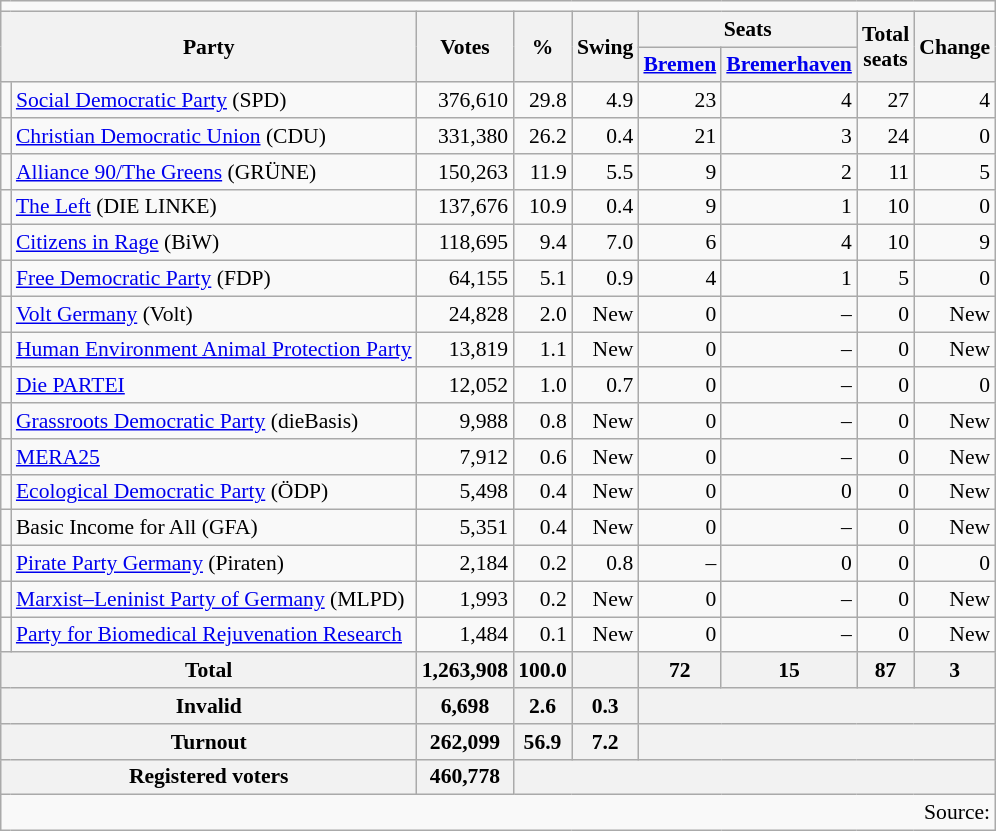<table class=wikitable style="text-align:right; font-size:90%">
<tr>
<td align=center colspan=9></td>
</tr>
<tr>
<th colspan=2 rowspan=2>Party</th>
<th rowspan=2>Votes</th>
<th rowspan=2>%</th>
<th rowspan=2>Swing</th>
<th colspan=2>Seats</th>
<th rowspan=2>Total<br>seats</th>
<th rowspan=2>Change</th>
</tr>
<tr>
<th><a href='#'>Bremen</a></th>
<th><a href='#'>Bremerhaven</a></th>
</tr>
<tr>
<td bgcolor=></td>
<td align=left><a href='#'>Social Democratic Party</a> (SPD)</td>
<td>376,610</td>
<td>29.8</td>
<td> 4.9</td>
<td>23</td>
<td>4</td>
<td>27</td>
<td> 4</td>
</tr>
<tr>
<td bgcolor=></td>
<td align=left><a href='#'>Christian Democratic Union</a> (CDU)</td>
<td>331,380</td>
<td>26.2</td>
<td> 0.4</td>
<td>21</td>
<td>3</td>
<td>24</td>
<td> 0</td>
</tr>
<tr>
<td bgcolor=></td>
<td align=left><a href='#'>Alliance 90/The Greens</a> (GRÜNE)</td>
<td>150,263</td>
<td>11.9</td>
<td> 5.5</td>
<td>9</td>
<td>2</td>
<td>11</td>
<td> 5</td>
</tr>
<tr>
<td bgcolor=></td>
<td align=left><a href='#'>The Left</a> (DIE LINKE)</td>
<td>137,676</td>
<td>10.9</td>
<td> 0.4</td>
<td>9</td>
<td>1</td>
<td>10</td>
<td> 0</td>
</tr>
<tr>
<td bgcolor=></td>
<td align=left><a href='#'>Citizens in Rage</a> (BiW)</td>
<td>118,695</td>
<td>9.4</td>
<td> 7.0</td>
<td>6</td>
<td>4</td>
<td>10</td>
<td> 9</td>
</tr>
<tr>
<td bgcolor=></td>
<td align=left><a href='#'>Free Democratic Party</a> (FDP)</td>
<td>64,155</td>
<td>5.1</td>
<td> 0.9</td>
<td>4</td>
<td>1</td>
<td>5</td>
<td> 0</td>
</tr>
<tr>
<td bgcolor=></td>
<td align=left><a href='#'>Volt Germany</a> (Volt)</td>
<td>24,828</td>
<td>2.0</td>
<td>New</td>
<td>0</td>
<td>–</td>
<td>0</td>
<td>New</td>
</tr>
<tr>
<td bgcolor=></td>
<td align=left><a href='#'>Human Environment Animal Protection Party</a></td>
<td>13,819</td>
<td>1.1</td>
<td>New</td>
<td>0</td>
<td>–</td>
<td>0</td>
<td>New</td>
</tr>
<tr>
<td bgcolor=></td>
<td align=left><a href='#'>Die PARTEI</a></td>
<td>12,052</td>
<td>1.0</td>
<td> 0.7</td>
<td>0</td>
<td>–</td>
<td>0</td>
<td> 0</td>
</tr>
<tr>
<td bgcolor=></td>
<td align=left><a href='#'>Grassroots Democratic Party</a> (dieBasis)</td>
<td>9,988</td>
<td>0.8</td>
<td>New</td>
<td>0</td>
<td>–</td>
<td>0</td>
<td>New</td>
</tr>
<tr>
<td bgcolor=></td>
<td align=left><a href='#'>MERA25</a></td>
<td>7,912</td>
<td>0.6</td>
<td>New</td>
<td>0</td>
<td>–</td>
<td>0</td>
<td>New</td>
</tr>
<tr>
<td bgcolor=></td>
<td align=left><a href='#'>Ecological Democratic Party</a> (ÖDP)</td>
<td>5,498</td>
<td>0.4</td>
<td>New</td>
<td>0</td>
<td>0</td>
<td>0</td>
<td>New</td>
</tr>
<tr>
<td></td>
<td align=left>Basic Income for All (GFA)</td>
<td>5,351</td>
<td>0.4</td>
<td>New</td>
<td>0</td>
<td>–</td>
<td>0</td>
<td>New</td>
</tr>
<tr>
<td bgcolor=></td>
<td align=left><a href='#'>Pirate Party Germany</a> (Piraten)</td>
<td>2,184</td>
<td>0.2</td>
<td> 0.8</td>
<td>–</td>
<td>0</td>
<td>0</td>
<td> 0</td>
</tr>
<tr>
<td bgcolor=></td>
<td align=left><a href='#'>Marxist–Leninist Party of Germany</a> (MLPD)</td>
<td>1,993</td>
<td>0.2</td>
<td>New</td>
<td>0</td>
<td>–</td>
<td>0</td>
<td>New</td>
</tr>
<tr>
<td bgcolor=></td>
<td align=left><a href='#'>Party for Biomedical Rejuvenation Research</a></td>
<td>1,484</td>
<td>0.1</td>
<td>New</td>
<td>0</td>
<td>–</td>
<td>0</td>
<td>New</td>
</tr>
<tr>
<th colspan=2>Total</th>
<th>1,263,908</th>
<th>100.0</th>
<th></th>
<th>72</th>
<th>15</th>
<th>87</th>
<th> 3</th>
</tr>
<tr>
<th colspan=2>Invalid</th>
<th>6,698</th>
<th>2.6</th>
<th> 0.3</th>
<th colspan=4></th>
</tr>
<tr>
<th colspan=2>Turnout</th>
<th>262,099</th>
<th>56.9</th>
<th> 7.2</th>
<th colspan=4></th>
</tr>
<tr>
<th colspan=2>Registered voters</th>
<th>460,778</th>
<th colspan=6></th>
</tr>
<tr>
<td colspan=9>Source: </td>
</tr>
</table>
